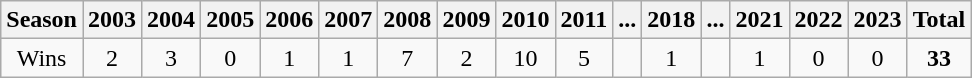<table class="wikitable">
<tr>
<th>Season</th>
<th>2003</th>
<th>2004</th>
<th>2005</th>
<th>2006</th>
<th>2007</th>
<th>2008</th>
<th>2009</th>
<th>2010</th>
<th>2011</th>
<th>...</th>
<th>2018</th>
<th>...</th>
<th>2021</th>
<th>2022</th>
<th>2023</th>
<th>Total</th>
</tr>
<tr align=center>
<td>Wins</td>
<td>2</td>
<td>3</td>
<td>0</td>
<td>1</td>
<td>1</td>
<td>7</td>
<td>2</td>
<td>10</td>
<td>5</td>
<td></td>
<td>1</td>
<td></td>
<td>1</td>
<td>0</td>
<td>0</td>
<td><strong>33</strong></td>
</tr>
</table>
